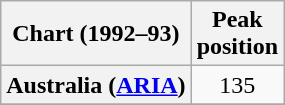<table class="wikitable sortable plainrowheaders" style="text-align:center">
<tr>
<th>Chart (1992–93)</th>
<th>Peak<br>position</th>
</tr>
<tr>
<th scope="row">Australia (<a href='#'>ARIA</a>)</th>
<td align="center">135</td>
</tr>
<tr>
</tr>
<tr>
</tr>
<tr>
</tr>
<tr>
</tr>
</table>
